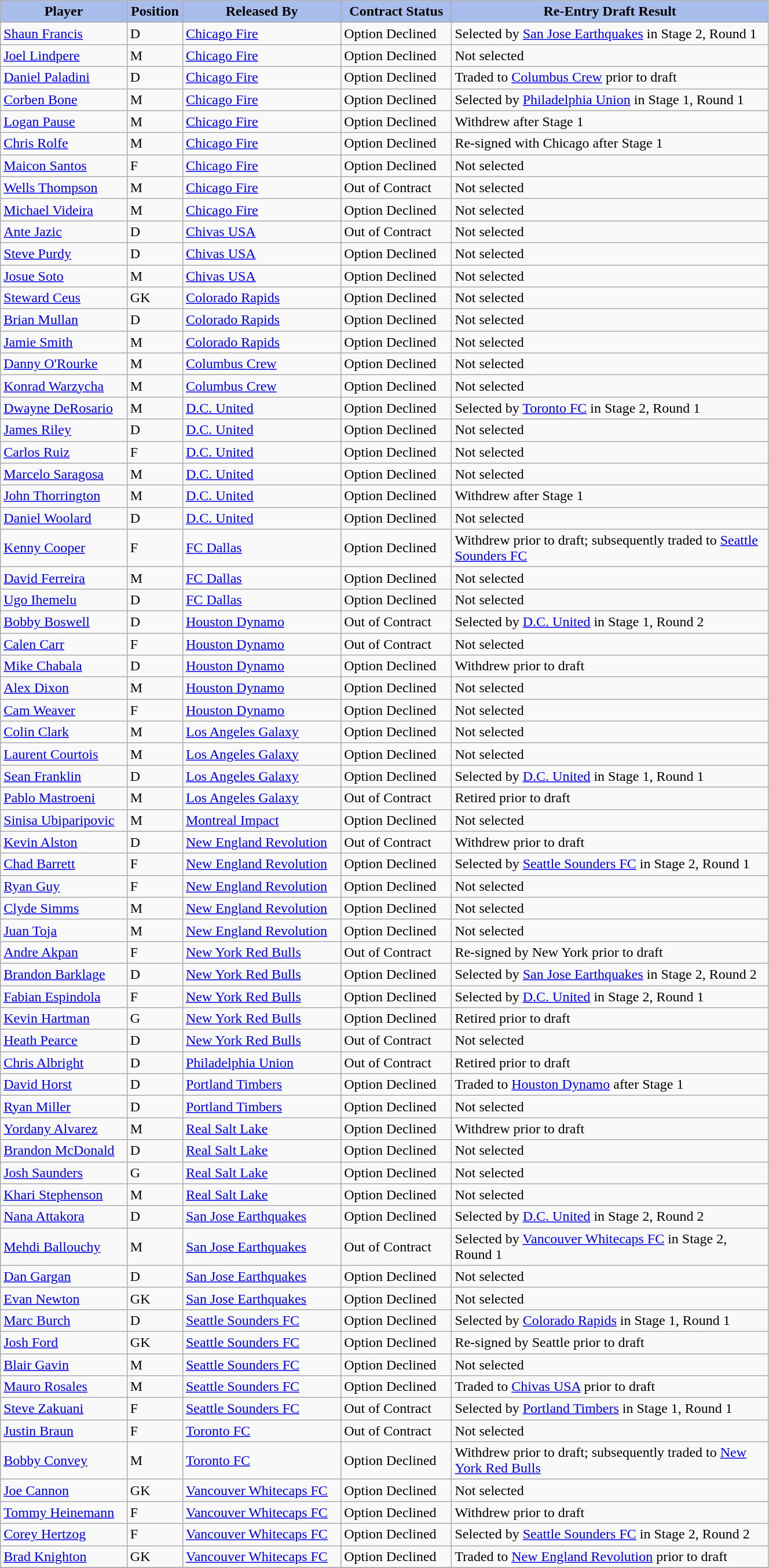<table class="wikitable sortable" style="width:70%">
<tr>
<th style="background:#A8BDEC;" width=16%>Player</th>
<th width=6% style="background:#A8BDEC;">Position</th>
<th width=20% style="background:#A8BDEC;">Released By</th>
<th width=14% style="background:#A8BDEC;">Contract Status</th>
<th width=40% style="background:#A8BDEC;">Re-Entry Draft Result</th>
</tr>
<tr>
<td><a href='#'>Shaun Francis</a></td>
<td>D</td>
<td><a href='#'>Chicago Fire</a></td>
<td>Option Declined</td>
<td>Selected by <a href='#'>San Jose Earthquakes</a> in Stage 2, Round 1</td>
</tr>
<tr>
<td><a href='#'>Joel Lindpere</a></td>
<td>M</td>
<td><a href='#'>Chicago Fire</a></td>
<td>Option Declined</td>
<td>Not selected</td>
</tr>
<tr>
<td><a href='#'>Daniel Paladini</a></td>
<td>D</td>
<td><a href='#'>Chicago Fire</a></td>
<td>Option Declined</td>
<td>Traded to <a href='#'>Columbus Crew</a> prior to draft</td>
</tr>
<tr>
<td><a href='#'>Corben Bone</a></td>
<td>M</td>
<td><a href='#'>Chicago Fire</a></td>
<td>Option Declined</td>
<td>Selected by <a href='#'>Philadelphia Union</a> in Stage 1, Round 1</td>
</tr>
<tr>
<td><a href='#'>Logan Pause</a></td>
<td>M</td>
<td><a href='#'>Chicago Fire</a></td>
<td>Option Declined</td>
<td>Withdrew after Stage 1</td>
</tr>
<tr>
<td><a href='#'>Chris Rolfe</a></td>
<td>M</td>
<td><a href='#'>Chicago Fire</a></td>
<td>Option Declined</td>
<td>Re-signed with Chicago after Stage 1</td>
</tr>
<tr>
<td><a href='#'>Maicon Santos</a></td>
<td>F</td>
<td><a href='#'>Chicago Fire</a></td>
<td>Option Declined</td>
<td>Not selected</td>
</tr>
<tr>
<td><a href='#'>Wells Thompson</a></td>
<td>M</td>
<td><a href='#'>Chicago Fire</a></td>
<td>Out of Contract</td>
<td>Not selected</td>
</tr>
<tr>
<td><a href='#'>Michael Videira</a></td>
<td>M</td>
<td><a href='#'>Chicago Fire</a></td>
<td>Option Declined</td>
<td>Not selected</td>
</tr>
<tr>
<td><a href='#'>Ante Jazic</a></td>
<td>D</td>
<td><a href='#'>Chivas USA</a></td>
<td>Out of Contract</td>
<td>Not selected</td>
</tr>
<tr>
<td><a href='#'>Steve Purdy</a></td>
<td>D</td>
<td><a href='#'>Chivas USA</a></td>
<td>Option Declined</td>
<td>Not selected</td>
</tr>
<tr>
<td><a href='#'>Josue Soto</a></td>
<td>M</td>
<td><a href='#'>Chivas USA</a></td>
<td>Option Declined</td>
<td>Not selected</td>
</tr>
<tr>
<td><a href='#'>Steward Ceus</a></td>
<td>GK</td>
<td><a href='#'>Colorado Rapids</a></td>
<td>Option Declined</td>
<td>Not selected</td>
</tr>
<tr>
<td><a href='#'>Brian Mullan</a></td>
<td>D</td>
<td><a href='#'>Colorado Rapids</a></td>
<td>Option Declined</td>
<td>Not selected</td>
</tr>
<tr>
<td><a href='#'>Jamie Smith</a></td>
<td>M</td>
<td><a href='#'>Colorado Rapids</a></td>
<td>Option Declined</td>
<td>Not selected</td>
</tr>
<tr>
<td><a href='#'>Danny O'Rourke</a></td>
<td>M</td>
<td><a href='#'>Columbus Crew</a></td>
<td>Option Declined</td>
<td>Not selected</td>
</tr>
<tr>
<td><a href='#'>Konrad Warzycha</a></td>
<td>M</td>
<td><a href='#'>Columbus Crew</a></td>
<td>Option Declined</td>
<td>Not selected</td>
</tr>
<tr>
<td><a href='#'>Dwayne DeRosario</a></td>
<td>M</td>
<td><a href='#'>D.C. United</a></td>
<td>Option Declined</td>
<td>Selected by <a href='#'>Toronto FC</a> in Stage 2, Round 1</td>
</tr>
<tr>
<td><a href='#'>James Riley</a></td>
<td>D</td>
<td><a href='#'>D.C. United</a></td>
<td>Option Declined</td>
<td>Not selected</td>
</tr>
<tr>
<td><a href='#'>Carlos Ruiz</a></td>
<td>F</td>
<td><a href='#'>D.C. United</a></td>
<td>Option Declined</td>
<td>Not selected</td>
</tr>
<tr>
<td><a href='#'>Marcelo Saragosa</a></td>
<td>M</td>
<td><a href='#'>D.C. United</a></td>
<td>Option Declined</td>
<td>Not selected</td>
</tr>
<tr>
<td><a href='#'>John Thorrington</a></td>
<td>M</td>
<td><a href='#'>D.C. United</a></td>
<td>Option Declined</td>
<td>Withdrew after Stage 1</td>
</tr>
<tr>
<td><a href='#'>Daniel Woolard</a></td>
<td>D</td>
<td><a href='#'>D.C. United</a></td>
<td>Option Declined</td>
<td>Not selected</td>
</tr>
<tr>
<td><a href='#'>Kenny Cooper</a></td>
<td>F</td>
<td><a href='#'>FC Dallas</a></td>
<td>Option Declined</td>
<td>Withdrew prior to draft; subsequently traded to <a href='#'>Seattle Sounders FC</a></td>
</tr>
<tr>
<td><a href='#'>David Ferreira</a></td>
<td>M</td>
<td><a href='#'>FC Dallas</a></td>
<td>Option Declined</td>
<td>Not selected</td>
</tr>
<tr>
<td><a href='#'>Ugo Ihemelu</a></td>
<td>D</td>
<td><a href='#'>FC Dallas</a></td>
<td>Option Declined</td>
<td>Not selected</td>
</tr>
<tr>
<td><a href='#'>Bobby Boswell</a></td>
<td>D</td>
<td><a href='#'>Houston Dynamo</a></td>
<td>Out of Contract</td>
<td>Selected by <a href='#'>D.C. United</a> in Stage 1, Round 2</td>
</tr>
<tr>
<td><a href='#'>Calen Carr</a></td>
<td>F</td>
<td><a href='#'>Houston Dynamo</a></td>
<td>Out of Contract</td>
<td>Not selected</td>
</tr>
<tr>
<td><a href='#'>Mike Chabala</a></td>
<td>D</td>
<td><a href='#'>Houston Dynamo</a></td>
<td>Option Declined</td>
<td>Withdrew prior to draft</td>
</tr>
<tr>
<td><a href='#'>Alex Dixon</a></td>
<td>M</td>
<td><a href='#'>Houston Dynamo</a></td>
<td>Option Declined</td>
<td>Not selected</td>
</tr>
<tr>
<td><a href='#'>Cam Weaver</a></td>
<td>F</td>
<td><a href='#'>Houston Dynamo</a></td>
<td>Option Declined</td>
<td>Not selected</td>
</tr>
<tr>
<td><a href='#'>Colin Clark</a></td>
<td>M</td>
<td><a href='#'>Los Angeles Galaxy</a></td>
<td>Option Declined</td>
<td>Not selected</td>
</tr>
<tr>
<td><a href='#'>Laurent Courtois</a></td>
<td>M</td>
<td><a href='#'>Los Angeles Galaxy</a></td>
<td>Option Declined</td>
<td>Not selected</td>
</tr>
<tr>
<td><a href='#'>Sean Franklin</a></td>
<td>D</td>
<td><a href='#'>Los Angeles Galaxy</a></td>
<td>Option Declined</td>
<td>Selected by <a href='#'>D.C. United</a> in Stage 1, Round 1</td>
</tr>
<tr>
<td><a href='#'>Pablo Mastroeni</a></td>
<td>M</td>
<td><a href='#'>Los Angeles Galaxy</a></td>
<td>Out of Contract</td>
<td>Retired prior to draft</td>
</tr>
<tr>
<td><a href='#'>Sinisa Ubiparipovic</a></td>
<td>M</td>
<td><a href='#'>Montreal Impact</a></td>
<td>Option Declined</td>
<td>Not selected</td>
</tr>
<tr>
<td><a href='#'>Kevin Alston</a></td>
<td>D</td>
<td><a href='#'>New England Revolution</a></td>
<td>Out of Contract</td>
<td>Withdrew prior to draft</td>
</tr>
<tr>
<td><a href='#'>Chad Barrett</a></td>
<td>F</td>
<td><a href='#'>New England Revolution</a></td>
<td>Option Declined</td>
<td>Selected by <a href='#'>Seattle Sounders FC</a> in Stage 2, Round 1</td>
</tr>
<tr>
<td><a href='#'>Ryan Guy</a></td>
<td>F</td>
<td><a href='#'>New England Revolution</a></td>
<td>Option Declined</td>
<td>Not selected</td>
</tr>
<tr>
<td><a href='#'>Clyde Simms</a></td>
<td>M</td>
<td><a href='#'>New England Revolution</a></td>
<td>Option Declined</td>
<td>Not selected</td>
</tr>
<tr>
<td><a href='#'>Juan Toja</a></td>
<td>M</td>
<td><a href='#'>New England Revolution</a></td>
<td>Option Declined</td>
<td>Not selected</td>
</tr>
<tr>
<td><a href='#'>Andre Akpan</a></td>
<td>F</td>
<td><a href='#'>New York Red Bulls</a></td>
<td>Out of Contract</td>
<td>Re-signed by New York prior to draft</td>
</tr>
<tr>
<td><a href='#'>Brandon Barklage</a></td>
<td>D</td>
<td><a href='#'>New York Red Bulls</a></td>
<td>Option Declined</td>
<td>Selected by <a href='#'>San Jose Earthquakes</a> in Stage 2, Round 2</td>
</tr>
<tr>
<td><a href='#'>Fabian Espindola</a></td>
<td>F</td>
<td><a href='#'>New York Red Bulls</a></td>
<td>Option Declined</td>
<td>Selected by <a href='#'>D.C. United</a> in Stage 2, Round 1</td>
</tr>
<tr>
<td><a href='#'>Kevin Hartman</a></td>
<td>G</td>
<td><a href='#'>New York Red Bulls</a></td>
<td>Option Declined</td>
<td>Retired prior to draft</td>
</tr>
<tr>
<td><a href='#'>Heath Pearce</a></td>
<td>D</td>
<td><a href='#'>New York Red Bulls</a></td>
<td>Out of Contract</td>
<td>Not selected</td>
</tr>
<tr>
<td><a href='#'>Chris Albright</a></td>
<td>D</td>
<td><a href='#'>Philadelphia Union</a></td>
<td>Out of Contract</td>
<td>Retired prior to draft</td>
</tr>
<tr>
<td><a href='#'>David Horst</a></td>
<td>D</td>
<td><a href='#'>Portland Timbers</a></td>
<td>Option Declined</td>
<td>Traded to <a href='#'>Houston Dynamo</a> after Stage 1</td>
</tr>
<tr>
<td><a href='#'>Ryan Miller</a></td>
<td>D</td>
<td><a href='#'>Portland Timbers</a></td>
<td>Option Declined</td>
<td>Not selected</td>
</tr>
<tr>
<td><a href='#'>Yordany Alvarez</a></td>
<td>M</td>
<td><a href='#'>Real Salt Lake</a></td>
<td>Option Declined</td>
<td>Withdrew prior to draft</td>
</tr>
<tr>
<td><a href='#'>Brandon McDonald</a></td>
<td>D</td>
<td><a href='#'>Real Salt Lake</a></td>
<td>Option Declined</td>
<td>Not selected</td>
</tr>
<tr>
<td><a href='#'>Josh Saunders</a></td>
<td>G</td>
<td><a href='#'>Real Salt Lake</a></td>
<td>Option Declined</td>
<td>Not selected</td>
</tr>
<tr>
<td><a href='#'>Khari Stephenson</a></td>
<td>M</td>
<td><a href='#'>Real Salt Lake</a></td>
<td>Option Declined</td>
<td>Not selected</td>
</tr>
<tr>
<td><a href='#'>Nana Attakora</a></td>
<td>D</td>
<td><a href='#'>San Jose Earthquakes</a></td>
<td>Option Declined</td>
<td>Selected by <a href='#'>D.C. United</a> in Stage 2, Round 2</td>
</tr>
<tr>
<td><a href='#'>Mehdi Ballouchy</a></td>
<td>M</td>
<td><a href='#'>San Jose Earthquakes</a></td>
<td>Out of Contract</td>
<td>Selected by <a href='#'>Vancouver Whitecaps FC</a> in Stage 2, Round 1</td>
</tr>
<tr>
<td><a href='#'>Dan Gargan</a></td>
<td>D</td>
<td><a href='#'>San Jose Earthquakes</a></td>
<td>Option Declined</td>
<td>Not selected</td>
</tr>
<tr>
<td><a href='#'>Evan Newton</a></td>
<td>GK</td>
<td><a href='#'>San Jose Earthquakes</a></td>
<td>Option Declined</td>
<td>Not selected</td>
</tr>
<tr>
<td><a href='#'>Marc Burch</a></td>
<td>D</td>
<td><a href='#'>Seattle Sounders FC</a></td>
<td>Option Declined</td>
<td>Selected by <a href='#'>Colorado Rapids</a> in Stage 1, Round 1</td>
</tr>
<tr>
<td><a href='#'>Josh Ford</a></td>
<td>GK</td>
<td><a href='#'>Seattle Sounders FC</a></td>
<td>Option Declined</td>
<td>Re-signed by Seattle prior to draft</td>
</tr>
<tr>
<td><a href='#'>Blair Gavin</a></td>
<td>M</td>
<td><a href='#'>Seattle Sounders FC</a></td>
<td>Option Declined</td>
<td>Not selected</td>
</tr>
<tr>
<td><a href='#'>Mauro Rosales</a></td>
<td>M</td>
<td><a href='#'>Seattle Sounders FC</a></td>
<td>Option Declined</td>
<td>Traded to <a href='#'>Chivas USA</a> prior to draft</td>
</tr>
<tr>
<td><a href='#'>Steve Zakuani</a></td>
<td>F</td>
<td><a href='#'>Seattle Sounders FC</a></td>
<td>Out of Contract</td>
<td>Selected by <a href='#'>Portland Timbers</a> in Stage 1, Round 1</td>
</tr>
<tr>
<td><a href='#'>Justin Braun</a></td>
<td>F</td>
<td><a href='#'>Toronto FC</a></td>
<td>Out of Contract</td>
<td>Not selected</td>
</tr>
<tr>
<td><a href='#'>Bobby Convey</a></td>
<td>M</td>
<td><a href='#'>Toronto FC</a></td>
<td>Option Declined</td>
<td>Withdrew prior to draft; subsequently traded to <a href='#'>New York Red Bulls</a></td>
</tr>
<tr>
<td><a href='#'>Joe Cannon</a></td>
<td>GK</td>
<td><a href='#'>Vancouver Whitecaps FC</a></td>
<td>Option Declined</td>
<td>Not selected</td>
</tr>
<tr>
<td><a href='#'>Tommy Heinemann</a></td>
<td>F</td>
<td><a href='#'>Vancouver Whitecaps FC</a></td>
<td>Option Declined</td>
<td>Withdrew prior to draft</td>
</tr>
<tr>
<td><a href='#'>Corey Hertzog</a></td>
<td>F</td>
<td><a href='#'>Vancouver Whitecaps FC</a></td>
<td>Option Declined</td>
<td>Selected by <a href='#'>Seattle Sounders FC</a> in Stage 2, Round 2</td>
</tr>
<tr>
<td><a href='#'>Brad Knighton</a></td>
<td>GK</td>
<td><a href='#'>Vancouver Whitecaps FC</a></td>
<td>Option Declined</td>
<td>Traded to <a href='#'>New England Revolution</a> prior to draft</td>
</tr>
<tr>
</tr>
</table>
